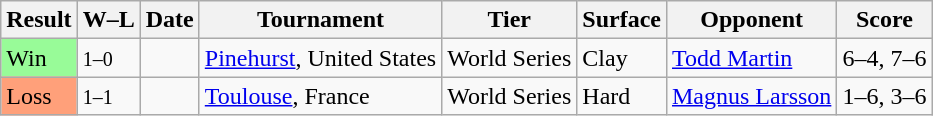<table class="sortable wikitable">
<tr>
<th>Result</th>
<th class=unsortable>W–L</th>
<th>Date</th>
<th>Tournament</th>
<th>Tier</th>
<th>Surface</th>
<th>Opponent</th>
<th class=unsortable>Score</th>
</tr>
<tr>
<td style="background:#98fb98;">Win</td>
<td><small>1–0</small></td>
<td><a href='#'></a></td>
<td><a href='#'>Pinehurst</a>, United States</td>
<td>World Series</td>
<td>Clay</td>
<td> <a href='#'>Todd Martin</a></td>
<td>6–4, 7–6</td>
</tr>
<tr>
<td style="background:#ffa07a;">Loss</td>
<td><small>1–1</small></td>
<td><a href='#'></a></td>
<td><a href='#'>Toulouse</a>, France</td>
<td>World Series</td>
<td>Hard</td>
<td> <a href='#'>Magnus Larsson</a></td>
<td>1–6, 3–6</td>
</tr>
</table>
